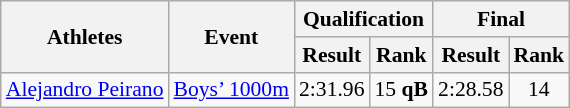<table class="wikitable" border="1" style="font-size:90%">
<tr>
<th rowspan=2>Athletes</th>
<th rowspan=2>Event</th>
<th colspan=2>Qualification</th>
<th colspan=2>Final</th>
</tr>
<tr>
<th>Result</th>
<th>Rank</th>
<th>Result</th>
<th>Rank</th>
</tr>
<tr>
<td><a href='#'>Alejandro Peirano</a></td>
<td><a href='#'>Boys’ 1000m</a></td>
<td align=center>2:31.96</td>
<td align=center>15 <strong>qB</strong></td>
<td align=center>2:28.58</td>
<td align=center>14</td>
</tr>
</table>
